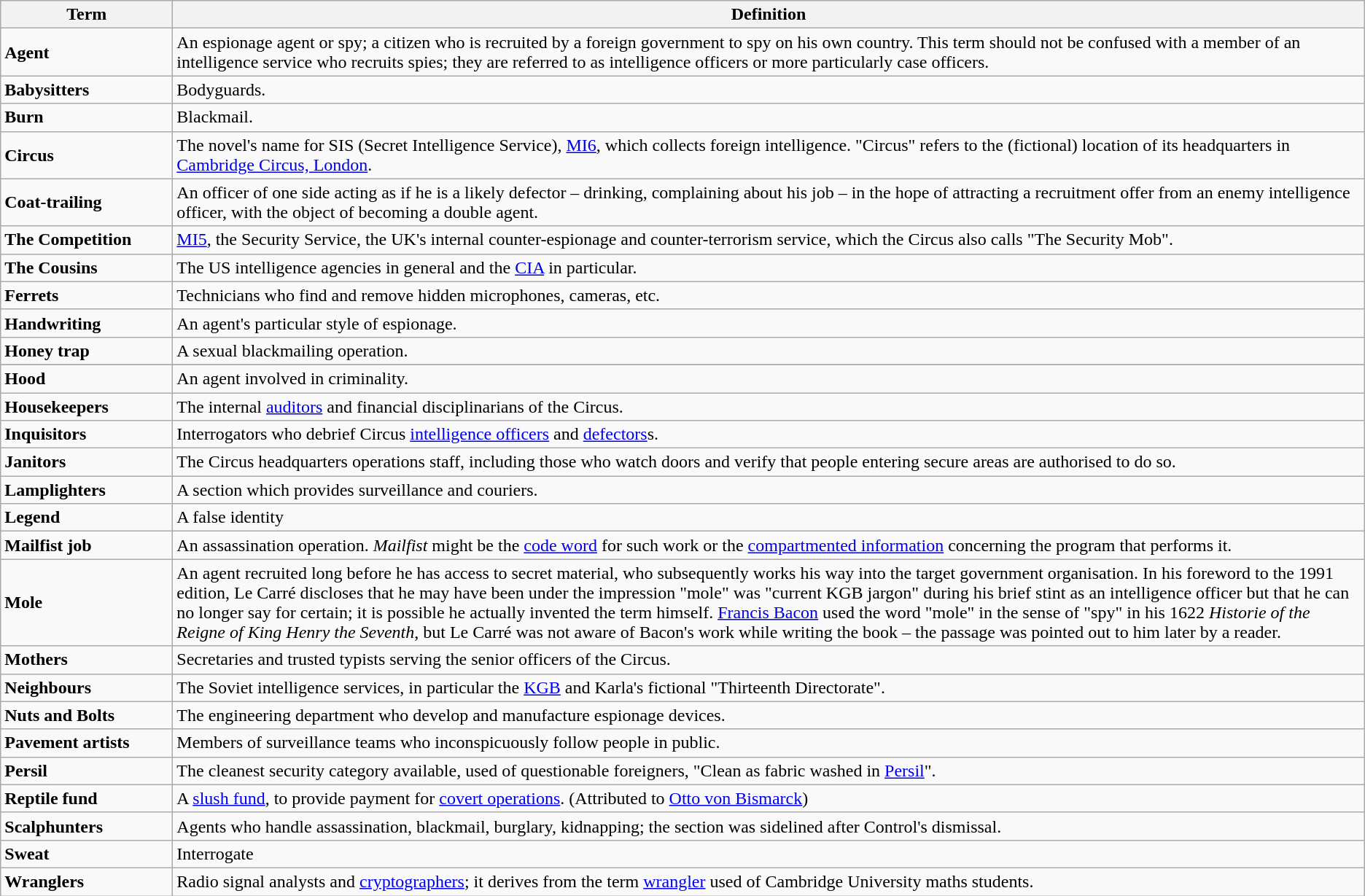<table class="wikitable">
<tr>
<th>Term</th>
<th>Definition</th>
</tr>
<tr>
<td width="150pt"><strong>Agent</strong></td>
<td>An espionage agent or spy; a citizen who is recruited by a foreign government to spy on his own country. This term should not be confused with a member of an intelligence service who recruits spies; they are referred to as intelligence officers or more particularly case officers.</td>
</tr>
<tr>
<td><strong>Babysitters</strong></td>
<td>Bodyguards.</td>
</tr>
<tr>
<td><strong>Burn</strong></td>
<td>Blackmail.</td>
</tr>
<tr>
<td><strong>Circus</strong></td>
<td>The novel's name for SIS (Secret Intelligence Service), <a href='#'>MI6</a>, which collects foreign intelligence. "Circus" refers to the (fictional) location of its headquarters in <a href='#'>Cambridge Circus, London</a>.</td>
</tr>
<tr>
<td><strong>Coat-trailing</strong></td>
<td>An officer of one side acting as if he is a likely defector – drinking, complaining about his job – in the hope of attracting a recruitment offer from an enemy intelligence officer, with the object of becoming a double agent.</td>
</tr>
<tr>
<td><strong>The Competition</strong></td>
<td><a href='#'>MI5</a>, the Security Service, the UK's internal counter-espionage and counter-terrorism service, which the Circus also calls "The Security Mob".</td>
</tr>
<tr>
<td><strong>The Cousins</strong></td>
<td>The US intelligence agencies in general and the <a href='#'>CIA</a> in particular.</td>
</tr>
<tr>
<td><strong>Ferrets</strong></td>
<td>Technicians who find and remove hidden microphones, cameras, etc.</td>
</tr>
<tr>
<td><strong>Handwriting</strong></td>
<td>An agent's particular style of espionage.</td>
</tr>
<tr>
<td><strong>Honey trap</strong></td>
<td>A sexual blackmailing operation.</td>
</tr>
<tr>
</tr>
<tr>
<td><strong>Hood</strong></td>
<td>An agent involved in criminality.</td>
</tr>
<tr>
<td><strong>Housekeepers</strong></td>
<td>The internal <a href='#'>auditors</a> and financial disciplinarians of the Circus.</td>
</tr>
<tr>
<td><strong>Inquisitors</strong></td>
<td>Interrogators who debrief Circus <a href='#'>intelligence officers</a> and <a href='#'>defectors</a>s.</td>
</tr>
<tr>
<td><strong>Janitors</strong></td>
<td>The Circus headquarters operations staff, including those who watch doors and verify that people entering secure areas are authorised to do so.</td>
</tr>
<tr>
<td><strong>Lamplighters</strong></td>
<td>A section which provides surveillance and couriers.</td>
</tr>
<tr>
<td><strong>Legend</strong></td>
<td>A false identity</td>
</tr>
<tr>
<td><strong>Mailfist job</strong></td>
<td>An assassination operation. <em>Mailfist</em> might be the <a href='#'>code word</a> for such work or the <a href='#'>compartmented information</a> concerning the program that performs it.</td>
</tr>
<tr>
<td><strong>Mole</strong></td>
<td>An agent recruited long before he has access to secret material, who subsequently works his way into the target government organisation. In his foreword to the 1991 edition, Le Carré discloses that he may have been under the impression "mole" was "current KGB jargon" during his brief stint as an intelligence officer but that he can no longer say for certain; it is possible he actually invented the term himself. <a href='#'>Francis Bacon</a> used the word "mole" in the sense of "spy" in his 1622 <em>Historie of the Reigne of King Henry the Seventh</em>, but Le Carré was not aware of Bacon's work while writing the book – the passage was pointed out to him later by a reader.</td>
</tr>
<tr>
<td><strong>Mothers</strong></td>
<td>Secretaries and trusted typists serving the senior officers of the Circus.</td>
</tr>
<tr>
<td><strong>Neighbours</strong></td>
<td>The Soviet intelligence services, in particular the <a href='#'>KGB</a> and Karla's fictional "Thirteenth Directorate".</td>
</tr>
<tr>
<td><strong>Nuts and Bolts</strong></td>
<td>The engineering department who develop and manufacture espionage devices.</td>
</tr>
<tr>
<td><strong>Pavement artists</strong></td>
<td>Members of surveillance teams who inconspicuously follow people in public.</td>
</tr>
<tr>
<td><strong>Persil</strong></td>
<td>The cleanest security category available, used of questionable foreigners, "Clean as fabric washed in <a href='#'>Persil</a>".</td>
</tr>
<tr>
<td><strong>Reptile fund</strong></td>
<td>A <a href='#'>slush fund</a>, to provide payment for <a href='#'>covert operations</a>. (Attributed to <a href='#'>Otto von Bismarck</a>)</td>
</tr>
<tr>
<td><strong>Scalphunters</strong></td>
<td>Agents who handle assassination, blackmail, burglary, kidnapping; the section was sidelined after Control's dismissal.</td>
</tr>
<tr>
<td><strong>Sweat</strong></td>
<td>Interrogate</td>
</tr>
<tr>
<td><strong>Wranglers</strong></td>
<td>Radio signal analysts and <a href='#'>cryptographers</a>; it derives from the term <a href='#'>wrangler</a> used of Cambridge University maths students.</td>
</tr>
</table>
